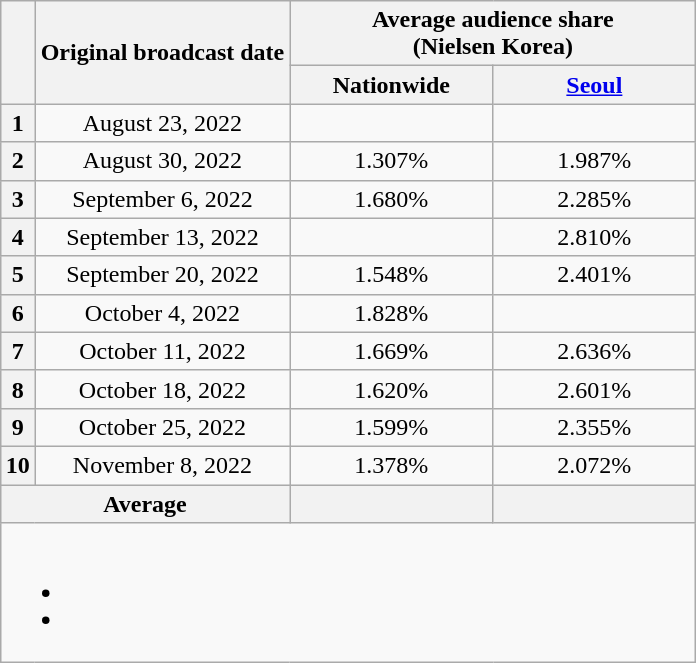<table class="wikitable" style="text-align:center;max-width:500px; margin-left: auto; margin-right: auto; border: none;">
<tr>
<th scope="col" rowspan="2"></th>
<th scope="col" rowspan="2">Original broadcast date</th>
<th scope="col" colspan="2">Average audience share<br>(Nielsen Korea)</th>
</tr>
<tr>
<th scope="col" style="width:8em">Nationwide</th>
<th scope="col" style="width:8em"><a href='#'>Seoul</a></th>
</tr>
<tr>
<th>1</th>
<td>August 23, 2022</td>
<td> </td>
<td> </td>
</tr>
<tr>
<th>2</th>
<td>August 30, 2022</td>
<td>1.307% </td>
<td>1.987% </td>
</tr>
<tr>
<th>3</th>
<td>September 6, 2022</td>
<td>1.680% </td>
<td>2.285% </td>
</tr>
<tr>
<th>4</th>
<td>September 13, 2022</td>
<td> </td>
<td>2.810% </td>
</tr>
<tr>
<th>5</th>
<td>September 20, 2022</td>
<td>1.548% </td>
<td>2.401% </td>
</tr>
<tr>
<th>6</th>
<td>October 4, 2022</td>
<td>1.828% </td>
<td> </td>
</tr>
<tr>
<th>7</th>
<td>October 11, 2022</td>
<td>1.669% </td>
<td>2.636% </td>
</tr>
<tr>
<th>8</th>
<td>October 18, 2022</td>
<td>1.620% </td>
<td>2.601% </td>
</tr>
<tr>
<th>9</th>
<td>October 25, 2022</td>
<td>1.599% </td>
<td>2.355% </td>
</tr>
<tr>
<th>10</th>
<td>November 8, 2022</td>
<td>1.378% </td>
<td>2.072% </td>
</tr>
<tr>
<th colspan="2">Average</th>
<th></th>
<th></th>
</tr>
<tr>
<td colspan="6"><br><ul><li></li><li></li></ul></td>
</tr>
</table>
